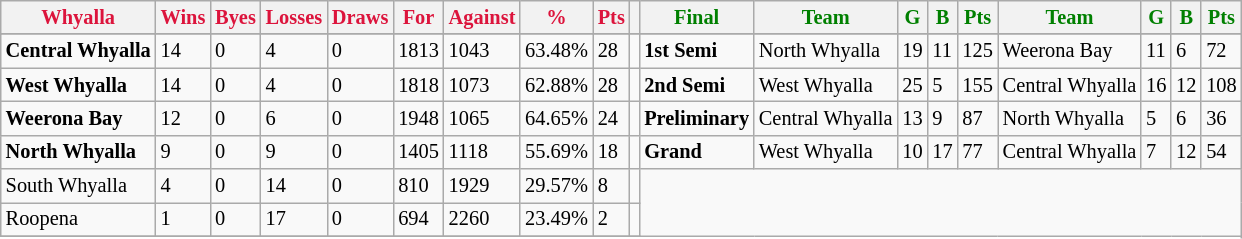<table style="font-size: 85%; text-align: left;" class="wikitable">
<tr>
<th style="color:crimson">Whyalla</th>
<th style="color:crimson">Wins</th>
<th style="color:crimson">Byes</th>
<th style="color:crimson">Losses</th>
<th style="color:crimson">Draws</th>
<th style="color:crimson">For</th>
<th style="color:crimson">Against</th>
<th style="color:crimson">%</th>
<th style="color:crimson">Pts</th>
<th></th>
<th style="color:green">Final</th>
<th style="color:green">Team</th>
<th style="color:green">G</th>
<th style="color:green">B</th>
<th style="color:green">Pts</th>
<th style="color:green">Team</th>
<th style="color:green">G</th>
<th style="color:green">B</th>
<th style="color:green">Pts</th>
</tr>
<tr>
</tr>
<tr>
</tr>
<tr>
<td><strong>	Central Whyalla	</strong></td>
<td>14</td>
<td>0</td>
<td>4</td>
<td>0</td>
<td>1813</td>
<td>1043</td>
<td>63.48%</td>
<td>28</td>
<td></td>
<td><strong>1st Semi</strong></td>
<td>North Whyalla</td>
<td>19</td>
<td>11</td>
<td>125</td>
<td>Weerona Bay</td>
<td>11</td>
<td>6</td>
<td>72</td>
</tr>
<tr>
<td><strong>	West Whyalla	</strong></td>
<td>14</td>
<td>0</td>
<td>4</td>
<td>0</td>
<td>1818</td>
<td>1073</td>
<td>62.88%</td>
<td>28</td>
<td></td>
<td><strong>2nd Semi</strong></td>
<td>West Whyalla</td>
<td>25</td>
<td>5</td>
<td>155</td>
<td>Central Whyalla</td>
<td>16</td>
<td>12</td>
<td>108</td>
</tr>
<tr>
<td><strong>	Weerona Bay	</strong></td>
<td>12</td>
<td>0</td>
<td>6</td>
<td>0</td>
<td>1948</td>
<td>1065</td>
<td>64.65%</td>
<td>24</td>
<td></td>
<td><strong>Preliminary</strong></td>
<td>Central Whyalla</td>
<td>13</td>
<td>9</td>
<td>87</td>
<td>North Whyalla</td>
<td>5</td>
<td>6</td>
<td>36</td>
</tr>
<tr>
<td><strong>	North Whyalla	</strong></td>
<td>9</td>
<td>0</td>
<td>9</td>
<td>0</td>
<td>1405</td>
<td>1118</td>
<td>55.69%</td>
<td>18</td>
<td></td>
<td><strong>Grand</strong></td>
<td>West Whyalla</td>
<td>10</td>
<td>17</td>
<td>77</td>
<td>Central Whyalla</td>
<td>7</td>
<td>12</td>
<td>54</td>
</tr>
<tr>
<td>South Whyalla</td>
<td>4</td>
<td>0</td>
<td>14</td>
<td>0</td>
<td>810</td>
<td>1929</td>
<td>29.57%</td>
<td>8</td>
<td></td>
</tr>
<tr>
<td>Roopena</td>
<td>1</td>
<td>0</td>
<td>17</td>
<td>0</td>
<td>694</td>
<td>2260</td>
<td>23.49%</td>
<td>2</td>
<td></td>
</tr>
<tr>
</tr>
</table>
